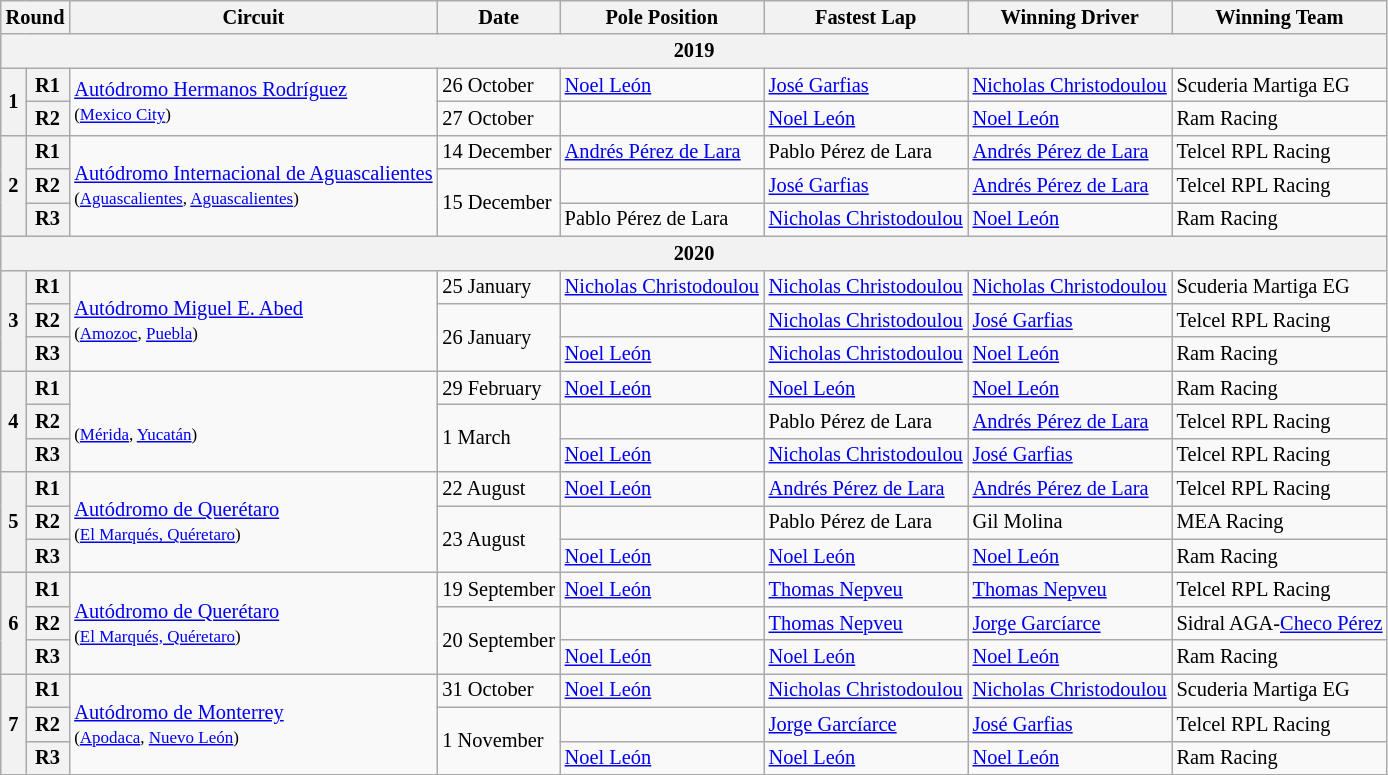<table class="wikitable" style="font-size: 85%">
<tr>
<th colspan=2>Round</th>
<th>Circuit</th>
<th>Date</th>
<th>Pole Position</th>
<th>Fastest Lap</th>
<th>Winning Driver</th>
<th>Winning Team</th>
</tr>
<tr>
<th colspan=8>2019</th>
</tr>
<tr>
<th rowspan=2>1</th>
<th>R1</th>
<td rowspan=2><a href='#'>Autódromo Hermanos Rodríguez</a><br><small>(<a href='#'>Mexico City</a>)</small></td>
<td>26 October</td>
<td> <a href='#'>Noel León</a></td>
<td> <a href='#'>José Garfias</a></td>
<td> <a href='#'>Nicholas Christodoulou</a></td>
<td> Scuderia Martiga EG</td>
</tr>
<tr>
<th>R2</th>
<td>27 October</td>
<td></td>
<td> <a href='#'>Noel León</a></td>
<td> <a href='#'>Noel León</a></td>
<td> Ram Racing</td>
</tr>
<tr>
<th rowspan=3>2</th>
<th>R1</th>
<td rowspan=3 nowrap><a href='#'>Autódromo Internacional de Aguascalientes</a><br><small>(<a href='#'>Aguascalientes</a>, <a href='#'>Aguascalientes</a>)</small></td>
<td nowrap>14 December</td>
<td nowrap> <a href='#'>Andrés Pérez de Lara</a></td>
<td nowrap> Pablo Pérez de Lara</td>
<td nowrap> <a href='#'>Andrés Pérez de Lara</a></td>
<td nowrap> Telcel RPL Racing</td>
</tr>
<tr>
<th>R2</th>
<td rowspan=2>15 December</td>
<td></td>
<td> <a href='#'>José Garfias</a></td>
<td> <a href='#'>Andrés Pérez de Lara</a></td>
<td> Telcel RPL Racing</td>
</tr>
<tr>
<th>R3</th>
<td> Pablo Pérez de Lara</td>
<td> <a href='#'>Nicholas Christodoulou</a></td>
<td> <a href='#'>Noel León</a></td>
<td> Ram Racing</td>
</tr>
<tr>
<th colspan=8>2020</th>
</tr>
<tr>
<th rowspan=3>3</th>
<th>R1</th>
<td rowspan=3><a href='#'>Autódromo Miguel E. Abed</a><br><small>(<a href='#'>Amozoc</a>, <a href='#'>Puebla</a>)</small></td>
<td>25 January</td>
<td nowrap> <a href='#'>Nicholas Christodoulou</a></td>
<td nowrap> <a href='#'>Nicholas Christodoulou</a></td>
<td nowrap> <a href='#'>Nicholas Christodoulou</a></td>
<td> Scuderia Martiga EG</td>
</tr>
<tr>
<th>R2</th>
<td rowspan=2>26 January</td>
<td></td>
<td> <a href='#'>Nicholas Christodoulou</a></td>
<td> <a href='#'>José Garfias</a></td>
<td> Telcel RPL Racing</td>
</tr>
<tr>
<th>R3</th>
<td> <a href='#'>Noel León</a></td>
<td> <a href='#'>Nicholas Christodoulou</a></td>
<td> <a href='#'>Noel León</a></td>
<td> Ram Racing</td>
</tr>
<tr>
<th rowspan=3>4</th>
<th>R1</th>
<td rowspan=3><br><small>(<a href='#'>Mérida</a>, <a href='#'>Yucatán</a>)</small></td>
<td>29 February</td>
<td> <a href='#'>Noel León</a></td>
<td> <a href='#'>Noel León</a></td>
<td> <a href='#'>Noel León</a></td>
<td> Ram Racing</td>
</tr>
<tr>
<th>R2</th>
<td rowspan=2>1 March</td>
<td></td>
<td> Pablo Pérez de Lara</td>
<td> <a href='#'>Andrés Pérez de Lara</a></td>
<td> Telcel RPL Racing</td>
</tr>
<tr>
<th>R3</th>
<td> <a href='#'>Noel León</a></td>
<td> <a href='#'>Nicholas Christodoulou</a></td>
<td> <a href='#'>José Garfias</a></td>
<td> Telcel RPL Racing</td>
</tr>
<tr>
<th rowspan=3>5</th>
<th>R1</th>
<td rowspan=3><a href='#'>Autódromo de Querétaro</a><br><small>(<a href='#'>El Marqués, Quéretaro</a>)</small></td>
<td>22 August</td>
<td> <a href='#'>Noel León</a></td>
<td> <a href='#'>Andrés Pérez de Lara</a></td>
<td> <a href='#'>Andrés Pérez de Lara</a></td>
<td> Telcel RPL Racing</td>
</tr>
<tr>
<th>R2</th>
<td rowspan=2>23 August</td>
<td></td>
<td> Pablo Pérez de Lara</td>
<td> Gil Molina</td>
<td> MEA Racing</td>
</tr>
<tr>
<th>R3</th>
<td> <a href='#'>Noel León</a></td>
<td> <a href='#'>Noel León</a></td>
<td> <a href='#'>Noel León</a></td>
<td> Ram Racing</td>
</tr>
<tr>
<th rowspan=3>6</th>
<th>R1</th>
<td rowspan=3><a href='#'>Autódromo de Querétaro</a><br><small>(<a href='#'>El Marqués, Quéretaro</a>)</small></td>
<td>19 September</td>
<td> <a href='#'>Noel León</a></td>
<td> <a href='#'>Thomas Nepveu</a></td>
<td> <a href='#'>Thomas Nepveu</a></td>
<td> Telcel RPL Racing</td>
</tr>
<tr>
<th>R2</th>
<td rowspan=2 nowrap>20 September</td>
<td></td>
<td> <a href='#'>Thomas Nepveu</a></td>
<td> <a href='#'>Jorge Garcíarce</a></td>
<td nowrap> Sidral AGA-<a href='#'>Checo Pérez</a></td>
</tr>
<tr>
<th>R3</th>
<td> <a href='#'>Noel León</a></td>
<td> <a href='#'>Noel León</a></td>
<td> <a href='#'>Noel León</a></td>
<td> Ram Racing</td>
</tr>
<tr>
<th rowspan=3>7</th>
<th>R1</th>
<td rowspan=3><a href='#'>Autódromo de Monterrey</a><br><small>(<a href='#'>Apodaca</a>, <a href='#'>Nuevo León</a>)</small></td>
<td>31 October</td>
<td> <a href='#'>Noel León</a></td>
<td> <a href='#'>Nicholas Christodoulou</a></td>
<td> <a href='#'>Nicholas Christodoulou</a></td>
<td> Scuderia Martiga EG</td>
</tr>
<tr>
<th>R2</th>
<td rowspan=2>1 November</td>
<td></td>
<td> <a href='#'>Jorge Garcíarce</a></td>
<td> <a href='#'>José Garfias</a></td>
<td> Telcel RPL Racing</td>
</tr>
<tr>
<th>R3</th>
<td> <a href='#'>Noel León</a></td>
<td> <a href='#'>Noel León</a></td>
<td> <a href='#'>Noel León</a></td>
<td> Ram Racing</td>
</tr>
</table>
